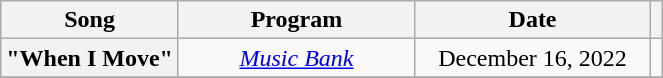<table class="wikitable plainrowheaders" style="text-align:center;">
<tr>
<th>Song</th>
<th width="150">Program</th>
<th width="150">Date</th>
<th class="unsortable"></th>
</tr>
<tr>
<th scope="row">"When I Move"</th>
<td><em><a href='#'>Music Bank</a></em></td>
<td>December 16, 2022</td>
<td></td>
</tr>
<tr>
</tr>
</table>
